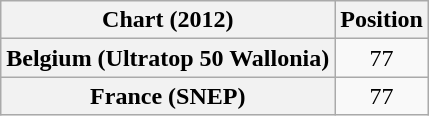<table class="wikitable sortable plainrowheaders" style="text-align:center">
<tr>
<th scope="col">Chart (2012)</th>
<th scope="col">Position</th>
</tr>
<tr>
<th scope="row">Belgium (Ultratop 50 Wallonia)</th>
<td>77</td>
</tr>
<tr>
<th scope="row">France (SNEP)</th>
<td>77</td>
</tr>
</table>
